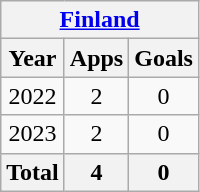<table class=wikitable style=text-align:center>
<tr>
<th colspan=4><a href='#'>Finland</a></th>
</tr>
<tr>
<th>Year</th>
<th>Apps</th>
<th>Goals</th>
</tr>
<tr>
<td>2022</td>
<td>2</td>
<td>0</td>
</tr>
<tr>
<td>2023</td>
<td>2</td>
<td>0</td>
</tr>
<tr>
<th colspan=1>Total</th>
<th>4</th>
<th>0</th>
</tr>
</table>
